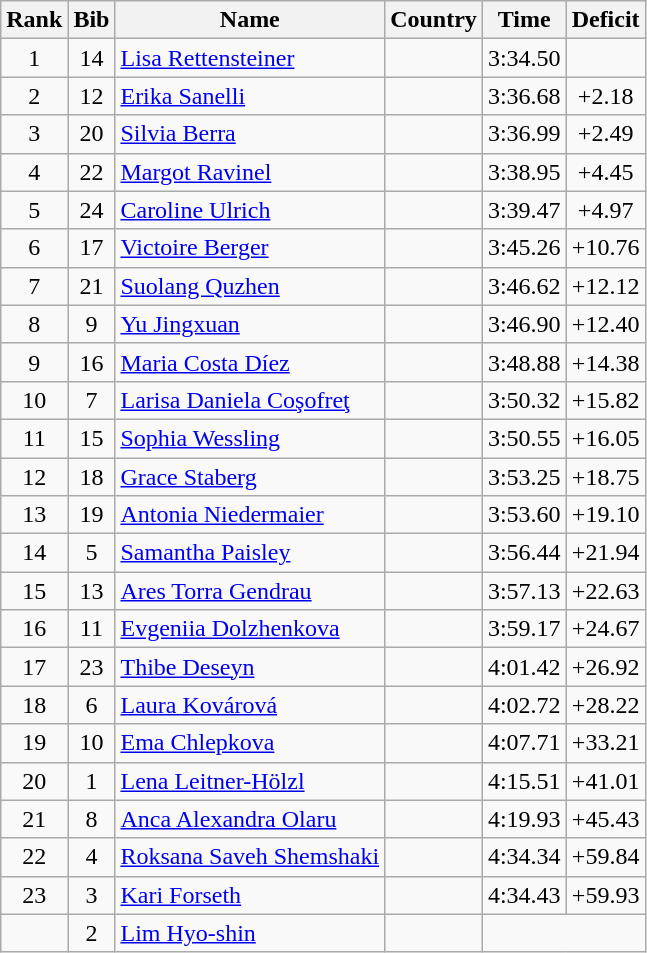<table class="wikitable sortable" style="text-align:center">
<tr>
<th>Rank</th>
<th>Bib</th>
<th>Name</th>
<th>Country</th>
<th>Time</th>
<th>Deficit</th>
</tr>
<tr>
<td>1</td>
<td>14</td>
<td align=left><a href='#'>Lisa Rettensteiner</a></td>
<td align=left></td>
<td>3:34.50</td>
<td></td>
</tr>
<tr>
<td>2</td>
<td>12</td>
<td align=left><a href='#'>Erika Sanelli</a></td>
<td align=left></td>
<td>3:36.68</td>
<td>+2.18</td>
</tr>
<tr>
<td>3</td>
<td>20</td>
<td align=left><a href='#'>Silvia Berra</a></td>
<td align=left></td>
<td>3:36.99</td>
<td>+2.49</td>
</tr>
<tr>
<td>4</td>
<td>22</td>
<td align=left><a href='#'>Margot Ravinel</a></td>
<td align=left></td>
<td>3:38.95</td>
<td>+4.45</td>
</tr>
<tr>
<td>5</td>
<td>24</td>
<td align=left><a href='#'>Caroline Ulrich</a></td>
<td align=left></td>
<td>3:39.47</td>
<td>+4.97</td>
</tr>
<tr>
<td>6</td>
<td>17</td>
<td align=left><a href='#'>Victoire Berger</a></td>
<td align=left></td>
<td>3:45.26</td>
<td>+10.76</td>
</tr>
<tr>
<td>7</td>
<td>21</td>
<td align=left><a href='#'>Suolang Quzhen</a></td>
<td align=left></td>
<td>3:46.62</td>
<td>+12.12</td>
</tr>
<tr>
<td>8</td>
<td>9</td>
<td align=left><a href='#'>Yu Jingxuan</a></td>
<td align=left></td>
<td>3:46.90</td>
<td>+12.40</td>
</tr>
<tr>
<td>9</td>
<td>16</td>
<td align=left><a href='#'>Maria Costa Díez</a></td>
<td align=left></td>
<td>3:48.88</td>
<td>+14.38</td>
</tr>
<tr>
<td>10</td>
<td>7</td>
<td align=left><a href='#'>Larisa Daniela Coşofreţ</a></td>
<td align=left></td>
<td>3:50.32</td>
<td>+15.82</td>
</tr>
<tr>
<td>11</td>
<td>15</td>
<td align=left><a href='#'>Sophia Wessling</a></td>
<td align=left></td>
<td>3:50.55</td>
<td>+16.05</td>
</tr>
<tr>
<td>12</td>
<td>18</td>
<td align=left><a href='#'>Grace Staberg</a></td>
<td align=left></td>
<td>3:53.25</td>
<td>+18.75</td>
</tr>
<tr>
<td>13</td>
<td>19</td>
<td align=left><a href='#'>Antonia Niedermaier</a></td>
<td align=left></td>
<td>3:53.60</td>
<td>+19.10</td>
</tr>
<tr>
<td>14</td>
<td>5</td>
<td align=left><a href='#'>Samantha Paisley</a></td>
<td align=left></td>
<td>3:56.44</td>
<td>+21.94</td>
</tr>
<tr>
<td>15</td>
<td>13</td>
<td align=left><a href='#'>Ares Torra Gendrau</a></td>
<td align=left></td>
<td>3:57.13</td>
<td>+22.63</td>
</tr>
<tr>
<td>16</td>
<td>11</td>
<td align=left><a href='#'>Evgeniia Dolzhenkova</a></td>
<td align=left></td>
<td>3:59.17</td>
<td>+24.67</td>
</tr>
<tr>
<td>17</td>
<td>23</td>
<td align=left><a href='#'>Thibe Deseyn</a></td>
<td align=left></td>
<td>4:01.42</td>
<td>+26.92</td>
</tr>
<tr>
<td>18</td>
<td>6</td>
<td align=left><a href='#'>Laura Kovárová</a></td>
<td align=left></td>
<td>4:02.72</td>
<td>+28.22</td>
</tr>
<tr>
<td>19</td>
<td>10</td>
<td align=left><a href='#'>Ema Chlepkova</a></td>
<td align=left></td>
<td>4:07.71</td>
<td>+33.21</td>
</tr>
<tr>
<td>20</td>
<td>1</td>
<td align=left><a href='#'>Lena Leitner-Hölzl</a></td>
<td align=left></td>
<td>4:15.51</td>
<td>+41.01</td>
</tr>
<tr>
<td>21</td>
<td>8</td>
<td align=left><a href='#'>Anca Alexandra Olaru</a></td>
<td align=left></td>
<td>4:19.93</td>
<td>+45.43</td>
</tr>
<tr>
<td>22</td>
<td>4</td>
<td align=left><a href='#'>Roksana Saveh Shemshaki</a></td>
<td align=left></td>
<td>4:34.34</td>
<td>+59.84</td>
</tr>
<tr>
<td>23</td>
<td>3</td>
<td align=left><a href='#'>Kari Forseth</a></td>
<td align=left></td>
<td>4:34.43</td>
<td>+59.93</td>
</tr>
<tr>
<td></td>
<td>2</td>
<td align=left><a href='#'>Lim Hyo-shin</a></td>
<td align=left></td>
<td colspan=2></td>
</tr>
</table>
